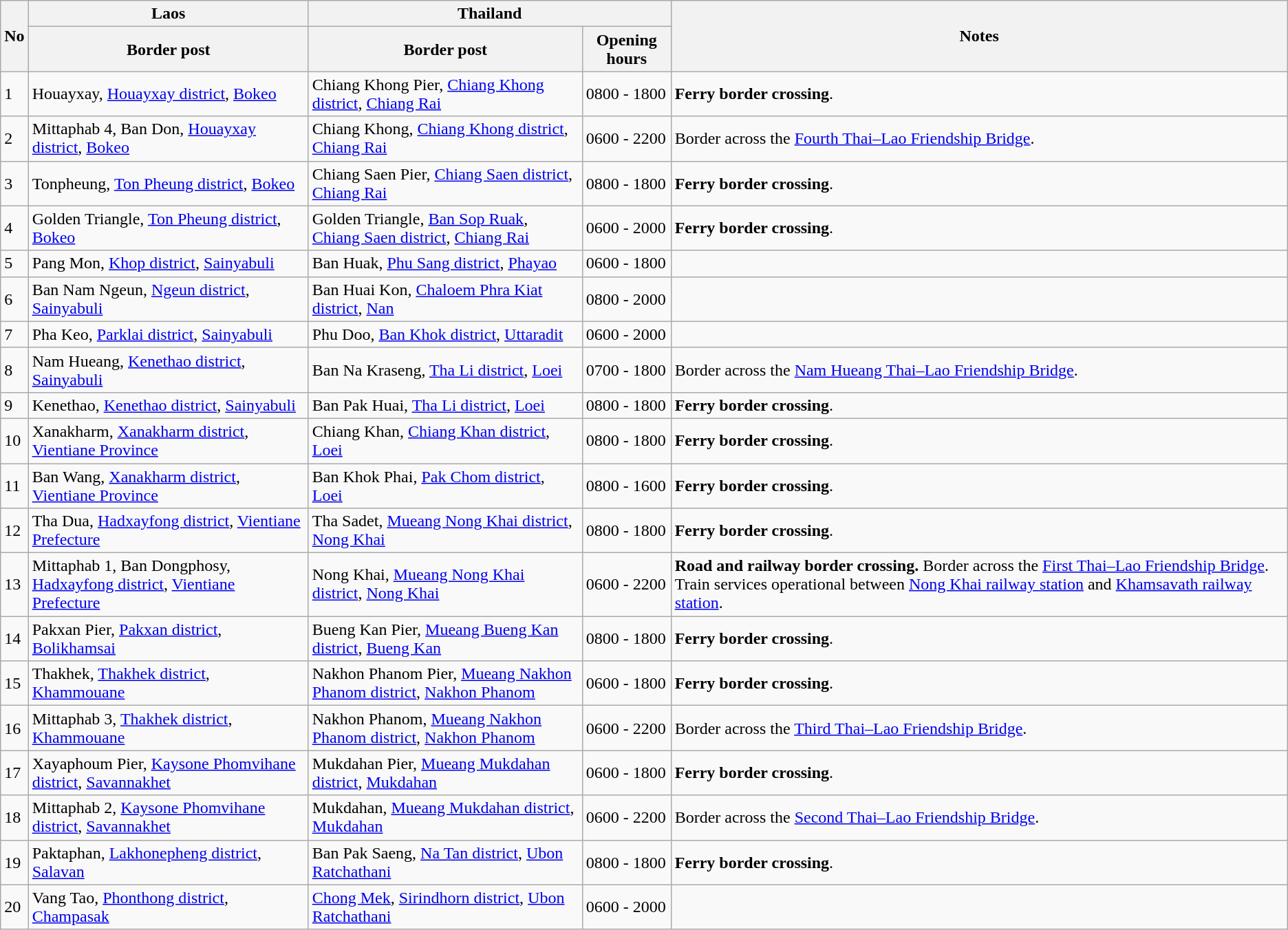<table class="wikitable">
<tr>
<th rowspan="2">No</th>
<th>Laos</th>
<th colspan="2">Thailand</th>
<th rowspan="2">Notes</th>
</tr>
<tr>
<th>Border post</th>
<th>Border post</th>
<th>Opening hours</th>
</tr>
<tr>
<td>1</td>
<td>Houayxay, <a href='#'>Houayxay district</a>, <a href='#'>Bokeo</a></td>
<td>Chiang Khong Pier, <a href='#'>Chiang Khong district</a>, <a href='#'>Chiang Rai</a></td>
<td>0800 - 1800</td>
<td><strong>Ferry border crossing</strong>.</td>
</tr>
<tr>
<td>2</td>
<td>Mittaphab 4, Ban Don, <a href='#'>Houayxay district</a>, <a href='#'>Bokeo</a></td>
<td>Chiang Khong, <a href='#'>Chiang Khong district</a>, <a href='#'>Chiang Rai</a></td>
<td>0600 - 2200</td>
<td>Border across the <a href='#'>Fourth Thai–Lao Friendship Bridge</a>.</td>
</tr>
<tr>
<td>3</td>
<td>Tonpheung, <a href='#'>Ton Pheung district</a>, <a href='#'>Bokeo</a></td>
<td>Chiang Saen Pier, <a href='#'>Chiang Saen district</a>, <a href='#'>Chiang Rai</a></td>
<td>0800 - 1800</td>
<td><strong>Ferry border crossing</strong>.</td>
</tr>
<tr>
<td>4</td>
<td>Golden Triangle, <a href='#'>Ton Pheung district</a>, <a href='#'>Bokeo</a></td>
<td>Golden Triangle, <a href='#'>Ban Sop Ruak</a>, <a href='#'>Chiang Saen district</a>, <a href='#'>Chiang Rai</a></td>
<td>0600 - 2000</td>
<td><strong>Ferry border crossing</strong>.</td>
</tr>
<tr>
<td>5</td>
<td>Pang Mon, <a href='#'>Khop district</a>, <a href='#'>Sainyabuli</a></td>
<td>Ban Huak, <a href='#'>Phu Sang district</a>, <a href='#'>Phayao</a></td>
<td>0600 - 1800</td>
<td></td>
</tr>
<tr>
<td>6</td>
<td>Ban Nam Ngeun, <a href='#'>Ngeun district</a>, <a href='#'>Sainyabuli</a></td>
<td>Ban Huai Kon, <a href='#'>Chaloem Phra Kiat district</a>, <a href='#'>Nan</a></td>
<td>0800 - 2000</td>
<td></td>
</tr>
<tr>
<td>7</td>
<td>Pha Keo, <a href='#'>Parklai district</a>, <a href='#'>Sainyabuli</a></td>
<td>Phu Doo, <a href='#'>Ban Khok district</a>, <a href='#'>Uttaradit</a></td>
<td>0600 - 2000</td>
<td></td>
</tr>
<tr>
<td>8</td>
<td>Nam Hueang, <a href='#'>Kenethao district</a>, <a href='#'>Sainyabuli</a></td>
<td>Ban Na Kraseng, <a href='#'>Tha Li district</a>, <a href='#'>Loei</a></td>
<td>0700 - 1800</td>
<td>Border across the <a href='#'>Nam Hueang Thai–Lao Friendship Bridge</a>.</td>
</tr>
<tr>
<td>9</td>
<td>Kenethao, <a href='#'>Kenethao district</a>, <a href='#'>Sainyabuli</a></td>
<td>Ban Pak Huai, <a href='#'>Tha Li district</a>, <a href='#'>Loei</a></td>
<td>0800 - 1800</td>
<td><strong>Ferry border crossing</strong>.</td>
</tr>
<tr>
<td>10</td>
<td>Xanakharm, <a href='#'>Xanakharm district</a>, <a href='#'>Vientiane Province</a></td>
<td>Chiang Khan, <a href='#'>Chiang Khan district</a>, <a href='#'>Loei</a></td>
<td>0800 - 1800</td>
<td><strong>Ferry border crossing</strong>.</td>
</tr>
<tr>
<td>11</td>
<td>Ban Wang, <a href='#'>Xanakharm district</a>, <a href='#'>Vientiane Province</a></td>
<td>Ban Khok Phai, <a href='#'>Pak Chom district</a>, <a href='#'>Loei</a></td>
<td>0800 - 1600</td>
<td><strong>Ferry border crossing</strong>.</td>
</tr>
<tr>
<td>12</td>
<td>Tha Dua, <a href='#'>Hadxayfong district</a>, <a href='#'>Vientiane Prefecture</a></td>
<td>Tha Sadet, <a href='#'>Mueang Nong Khai district</a>, <a href='#'>Nong Khai</a></td>
<td>0800 - 1800</td>
<td><strong>Ferry border crossing</strong>.</td>
</tr>
<tr>
<td>13</td>
<td>Mittaphab 1, Ban Dongphosy, <a href='#'>Hadxayfong district</a>, <a href='#'>Vientiane Prefecture</a></td>
<td>Nong Khai, <a href='#'>Mueang Nong Khai district</a>, <a href='#'>Nong Khai</a></td>
<td>0600 - 2200</td>
<td><strong>Road and railway border crossing.</strong> Border across the <a href='#'>First Thai–Lao Friendship Bridge</a>. Train services operational between <a href='#'>Nong Khai railway station</a> and <a href='#'>Khamsavath railway station</a>.</td>
</tr>
<tr>
<td>14</td>
<td>Pakxan Pier, <a href='#'>Pakxan district</a>, <a href='#'>Bolikhamsai</a></td>
<td>Bueng Kan Pier, <a href='#'>Mueang Bueng Kan district</a>, <a href='#'>Bueng Kan</a></td>
<td>0800 - 1800</td>
<td><strong>Ferry border crossing</strong>.</td>
</tr>
<tr>
<td>15</td>
<td>Thakhek, <a href='#'>Thakhek district</a>, <a href='#'>Khammouane</a></td>
<td>Nakhon Phanom Pier, <a href='#'>Mueang Nakhon Phanom district</a>, <a href='#'>Nakhon Phanom</a></td>
<td>0600 - 1800</td>
<td><strong>Ferry border crossing</strong>.</td>
</tr>
<tr>
<td>16</td>
<td>Mittaphab 3, <a href='#'>Thakhek district</a>, <a href='#'>Khammouane</a></td>
<td>Nakhon Phanom, <a href='#'>Mueang Nakhon Phanom district</a>, <a href='#'>Nakhon Phanom</a></td>
<td>0600 - 2200</td>
<td>Border across the <a href='#'>Third Thai–Lao Friendship Bridge</a>.</td>
</tr>
<tr>
<td>17</td>
<td>Xayaphoum Pier, <a href='#'>Kaysone Phomvihane district</a>, <a href='#'>Savannakhet</a></td>
<td>Mukdahan Pier, <a href='#'>Mueang Mukdahan district</a>, <a href='#'>Mukdahan</a></td>
<td>0600 - 1800</td>
<td><strong>Ferry border crossing</strong>.</td>
</tr>
<tr>
<td>18</td>
<td>Mittaphab 2, <a href='#'>Kaysone Phomvihane district</a>, <a href='#'>Savannakhet</a></td>
<td>Mukdahan, <a href='#'>Mueang Mukdahan district</a>, <a href='#'>Mukdahan</a></td>
<td>0600 - 2200</td>
<td>Border across the <a href='#'>Second Thai–Lao Friendship Bridge</a>.</td>
</tr>
<tr>
<td>19</td>
<td>Paktaphan, <a href='#'>Lakhonepheng district</a>, <a href='#'>Salavan</a></td>
<td>Ban Pak Saeng, <a href='#'>Na Tan district</a>, <a href='#'>Ubon Ratchathani</a></td>
<td>0800 - 1800</td>
<td><strong>Ferry border crossing</strong>.</td>
</tr>
<tr>
<td>20</td>
<td>Vang Tao, <a href='#'>Phonthong district</a>, <a href='#'>Champasak</a></td>
<td><a href='#'>Chong Mek</a>, <a href='#'>Sirindhorn district</a>, <a href='#'>Ubon Ratchathani</a></td>
<td>0600 - 2000</td>
<td></td>
</tr>
</table>
